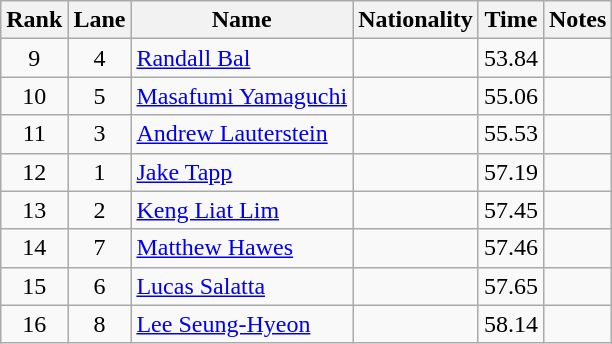<table class="wikitable sortable" style="text-align:center">
<tr>
<th>Rank</th>
<th>Lane</th>
<th>Name</th>
<th>Nationality</th>
<th>Time</th>
<th>Notes</th>
</tr>
<tr>
<td>9</td>
<td>4</td>
<td align=left><a href='#'>Randall Bal</a></td>
<td align=left></td>
<td>53.84</td>
<td></td>
</tr>
<tr>
<td>10</td>
<td>5</td>
<td align=left><a href='#'>Masafumi Yamaguchi</a></td>
<td align=left></td>
<td>55.06</td>
<td></td>
</tr>
<tr>
<td>11</td>
<td>3</td>
<td align=left><a href='#'>Andrew Lauterstein</a></td>
<td align=left></td>
<td>55.53</td>
<td></td>
</tr>
<tr>
<td>12</td>
<td>1</td>
<td align=left><a href='#'>Jake Tapp</a></td>
<td align=left></td>
<td>57.19</td>
<td></td>
</tr>
<tr>
<td>13</td>
<td>2</td>
<td align=left><a href='#'>Keng Liat Lim</a></td>
<td align=left></td>
<td>57.45</td>
<td></td>
</tr>
<tr>
<td>14</td>
<td>7</td>
<td align=left><a href='#'>Matthew Hawes</a></td>
<td align=left></td>
<td>57.46</td>
<td></td>
</tr>
<tr>
<td>15</td>
<td>6</td>
<td align=left><a href='#'>Lucas Salatta</a></td>
<td align=left></td>
<td>57.65</td>
<td></td>
</tr>
<tr>
<td>16</td>
<td>8</td>
<td align=left><a href='#'>Lee Seung-Hyeon</a></td>
<td align=left></td>
<td>58.14</td>
<td></td>
</tr>
</table>
